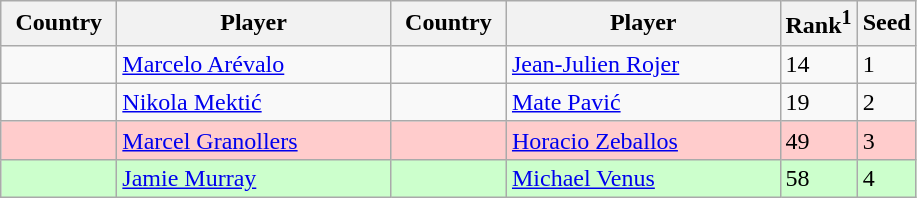<table class="sortable wikitable">
<tr>
<th width="70">Country</th>
<th width="175">Player</th>
<th width="70">Country</th>
<th width="175">Player</th>
<th>Rank<sup>1</sup></th>
<th>Seed</th>
</tr>
<tr>
<td></td>
<td><a href='#'>Marcelo Arévalo</a></td>
<td></td>
<td><a href='#'>Jean-Julien Rojer</a></td>
<td>14</td>
<td>1</td>
</tr>
<tr>
<td></td>
<td><a href='#'>Nikola Mektić</a></td>
<td></td>
<td><a href='#'>Mate Pavić</a></td>
<td>19</td>
<td>2</td>
</tr>
<tr bgcolor=#fcc>
<td></td>
<td><a href='#'>Marcel Granollers</a></td>
<td></td>
<td><a href='#'>Horacio Zeballos</a></td>
<td>49</td>
<td>3</td>
</tr>
<tr bgcolor=#cfc>
<td></td>
<td><a href='#'>Jamie Murray</a></td>
<td></td>
<td><a href='#'>Michael Venus</a></td>
<td>58</td>
<td>4</td>
</tr>
</table>
